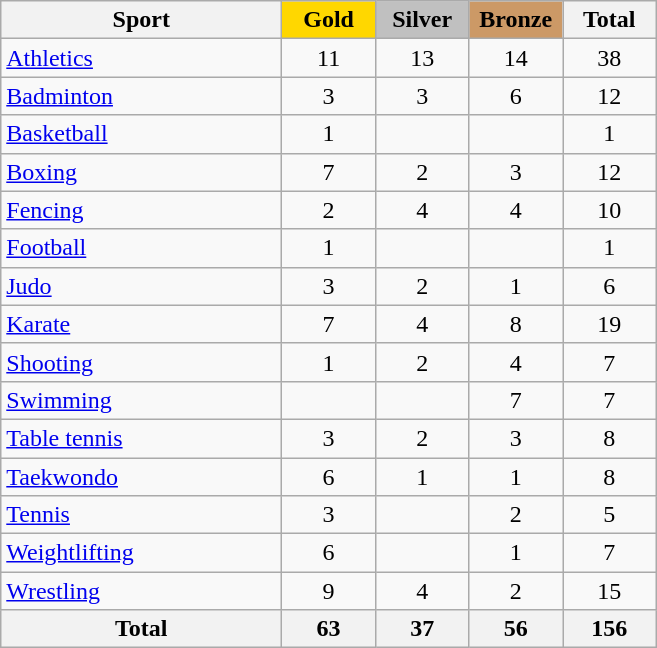<table class="wikitable sortable" style="text-align:center;">
<tr>
<th width=180>Sport</th>
<th scope="col" style="background:gold; width:55px;">Gold</th>
<th scope="col" style="background:silver; width:55px;">Silver</th>
<th scope="col" style="background:#cc9966; width:55px;">Bronze</th>
<th width=55>Total</th>
</tr>
<tr>
<td align=left><a href='#'>Athletics</a></td>
<td>11</td>
<td>13</td>
<td>14</td>
<td>38</td>
</tr>
<tr>
<td align=left><a href='#'>Badminton</a></td>
<td>3</td>
<td>3</td>
<td>6</td>
<td>12</td>
</tr>
<tr>
<td align=left><a href='#'>Basketball</a></td>
<td>1</td>
<td></td>
<td></td>
<td>1</td>
</tr>
<tr>
<td align=left><a href='#'>Boxing</a></td>
<td>7</td>
<td>2</td>
<td>3</td>
<td>12</td>
</tr>
<tr>
<td align=left><a href='#'>Fencing</a></td>
<td>2</td>
<td>4</td>
<td>4</td>
<td>10</td>
</tr>
<tr>
<td align=left><a href='#'>Football</a></td>
<td>1</td>
<td></td>
<td></td>
<td>1</td>
</tr>
<tr>
<td align=left><a href='#'>Judo</a></td>
<td>3</td>
<td>2</td>
<td>1</td>
<td>6</td>
</tr>
<tr>
<td align=left><a href='#'>Karate</a></td>
<td>7</td>
<td>4</td>
<td>8</td>
<td>19</td>
</tr>
<tr>
<td align=left><a href='#'>Shooting</a></td>
<td>1</td>
<td>2</td>
<td>4</td>
<td>7</td>
</tr>
<tr>
<td align=left><a href='#'>Swimming</a></td>
<td></td>
<td></td>
<td>7</td>
<td>7</td>
</tr>
<tr>
<td align=left><a href='#'>Table tennis</a></td>
<td>3</td>
<td>2</td>
<td>3</td>
<td>8</td>
</tr>
<tr>
<td align=left><a href='#'>Taekwondo</a></td>
<td>6</td>
<td>1</td>
<td>1</td>
<td>8</td>
</tr>
<tr>
<td align=left><a href='#'>Tennis</a></td>
<td>3</td>
<td></td>
<td>2</td>
<td>5</td>
</tr>
<tr>
<td align=left><a href='#'>Weightlifting</a></td>
<td>6</td>
<td></td>
<td>1</td>
<td>7</td>
</tr>
<tr>
<td align=left><a href='#'>Wrestling</a></td>
<td>9</td>
<td>4</td>
<td>2</td>
<td>15</td>
</tr>
<tr class="sortbottom">
<th>Total</th>
<th>63</th>
<th>37</th>
<th>56</th>
<th>156</th>
</tr>
</table>
